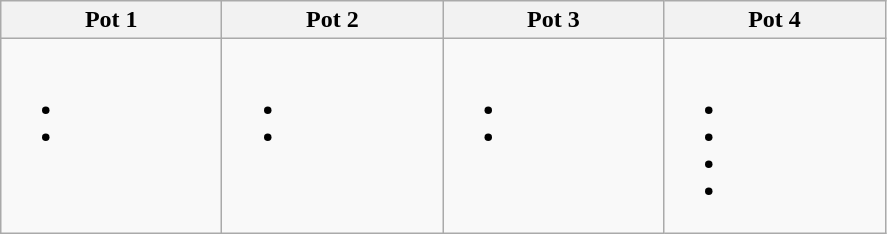<table class="wikitable">
<tr>
<th scope="col" width=140px>Pot 1</th>
<th scope="col" width=140px>Pot 2</th>
<th scope="col" width=140px>Pot 3</th>
<th scope="col" width=140px>Pot 4</th>
</tr>
<tr style="vertical-align: top;">
<td><br><ul><li></li><li></li></ul></td>
<td><br><ul><li></li><li></li></ul></td>
<td><br><ul><li></li><li></li></ul></td>
<td><br><ul><li></li><li></li><li></li><li></li></ul></td>
</tr>
</table>
